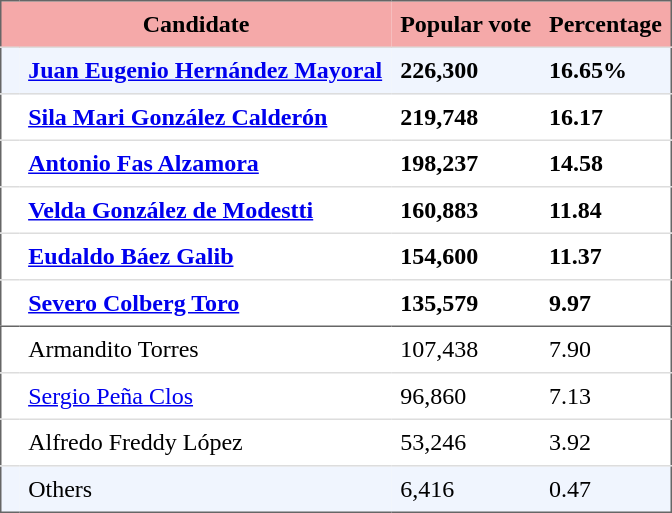<table style="border: 1px solid #666666; border-collapse: collapse" align="center" cellpadding="6">
<tr style="background-color: #F5A9A9">
<th colspan="2">Candidate</th>
<th>Popular vote</th>
<th>Percentage</th>
</tr>
<tr style="background-color: #F0F5FE">
<td style="border-top: 1px solid #DDDDDD"></td>
<td style="border-top: 1px solid #DDDDDD"><strong><a href='#'>Juan Eugenio Hernández Mayoral</a></strong></td>
<td style="border-top: 1px solid #DDDDDD"><strong>226,300</strong></td>
<td style="border-top: 1px solid #DDDDDD"><strong>16.65%</strong></td>
</tr>
<tr>
<td style="border-top: 1px solid #DDDDDD"></td>
<td style="border-top: 1px solid #DDDDDD"><strong><a href='#'>Sila Mari González Calderón</a></strong></td>
<td style="border-top: 1px solid #DDDDDD"><strong>219,748</strong></td>
<td style="border-top: 1px solid #DDDDDD"><strong>16.17</strong></td>
</tr>
<tr>
<td style="border-top: 1px solid #DDDDDD"></td>
<td style="border-top: 1px solid #DDDDDD"><strong><a href='#'>Antonio Fas Alzamora</a></strong></td>
<td style="border-top: 1px solid #DDDDDD"><strong>198,237</strong></td>
<td style="border-top: 1px solid #DDDDDD"><strong>14.58</strong></td>
</tr>
<tr>
<td style="border-top: 1px solid #DDDDDD"></td>
<td style="border-top: 1px solid #DDDDDD"><strong><a href='#'>Velda González de Modestti</a></strong></td>
<td style="border-top: 1px solid #DDDDDD"><strong>160,883</strong></td>
<td style="border-top: 1px solid #DDDDDD"><strong>11.84</strong></td>
</tr>
<tr>
<td style="border-top: 1px solid #DDDDDD"></td>
<td style="border-top: 1px solid #DDDDDD"><strong><a href='#'>Eudaldo Báez Galib</a></strong></td>
<td style="border-top: 1px solid #DDDDDD"><strong>154,600</strong></td>
<td style="border-top: 1px solid #DDDDDD"><strong>11.37</strong></td>
</tr>
<tr>
<td style="border-top: 1px solid #DDDDDD"></td>
<td style="border-top: 1px solid #DDDDDD"><strong><a href='#'>Severo Colberg Toro</a></strong></td>
<td style="border-top: 1px solid #DDDDDD"><strong>135,579</strong></td>
<td style="border-top: 1px solid #DDDDDD"><strong>9.97</strong></td>
</tr>
<tr>
<td style="border-top: 1px solid #666666"></td>
<td style="border-top: 1px solid #666666">Armandito Torres</td>
<td style="border-top: 1px solid #666666">107,438</td>
<td style="border-top: 1px solid #666666">7.90</td>
</tr>
<tr>
<td style="border-top: 1px solid #DDDDDD"></td>
<td style="border-top: 1px solid #DDDDDD"><a href='#'>Sergio Peña Clos</a></td>
<td style="border-top: 1px solid #DDDDDD">96,860</td>
<td style="border-top: 1px solid #DDDDDD">7.13</td>
</tr>
<tr>
<td style="border-top: 1px solid #DDDDDD"></td>
<td style="border-top: 1px solid #DDDDDD">Alfredo Freddy López</td>
<td style="border-top: 1px solid #DDDDDD">53,246</td>
<td style="border-top: 1px solid #DDDDDD">3.92</td>
</tr>
<tr style="background-color: #F0F5FE">
<td style="border-top: 1px solid #DDDDDD"></td>
<td style="border-top: 1px solid #DDDDDD">Others</td>
<td style="border-top: 1px solid #DDDDDD">6,416</td>
<td style="border-top: 1px solid #DDDDDD">0.47</td>
</tr>
</table>
